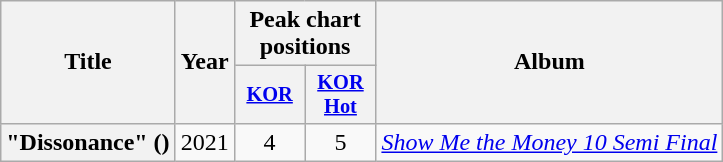<table class="wikitable plainrowheaders" style="text-align:center;">
<tr>
<th scope="col" rowspan="2">Title</th>
<th scope="col" rowspan="2">Year</th>
<th scope="col" colspan="2">Peak chart<br>positions</th>
<th scope="col" rowspan="2">Album</th>
</tr>
<tr>
<th scope="col" style="width:3em;font-size:85%;"><a href='#'>KOR</a><br></th>
<th scope="col" style="width:3em;font-size:85%;"><a href='#'>KOR<br>Hot</a><br></th>
</tr>
<tr>
<th scope="row">"Dissonance" ()<br></th>
<td>2021</td>
<td>4</td>
<td>5</td>
<td><em><a href='#'>Show Me the Money 10 Semi Final</a></em></td>
</tr>
</table>
